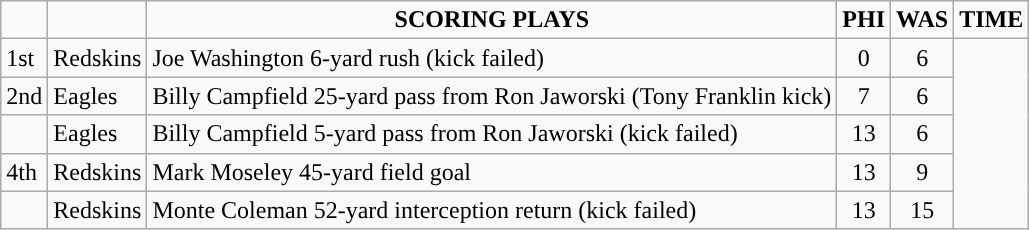<table class="wikitable">
<tr align="center">
<td></td>
<td></td>
<td><strong>SCORING PLAYS</strong></td>
<td><strong>PHI</strong></td>
<td><strong>WAS</strong></td>
<td><strong>TIME</strong></td>
</tr>
<tr>
<td>1st</td>
<td>Redskins</td>
<td>Joe Washington 6-yard rush (kick failed)</td>
<td align="center">0</td>
<td align="center">6</td>
</tr>
<tr>
<td>2nd</td>
<td>Eagles</td>
<td>Billy Campfield 25-yard pass from Ron Jaworski (Tony Franklin kick)</td>
<td align="center">7</td>
<td align="center">6</td>
</tr>
<tr>
<td></td>
<td>Eagles</td>
<td>Billy Campfield 5-yard pass from Ron Jaworski (kick failed)</td>
<td align="center">13</td>
<td align="center">6</td>
</tr>
<tr>
<td>4th</td>
<td>Redskins</td>
<td>Mark Moseley 45-yard field goal</td>
<td align="center">13</td>
<td align="center">9</td>
</tr>
<tr>
<td></td>
<td>Redskins</td>
<td>Monte Coleman 52-yard interception return (kick failed)</td>
<td align="center">13</td>
<td align="center">15</td>
</tr>
</table>
